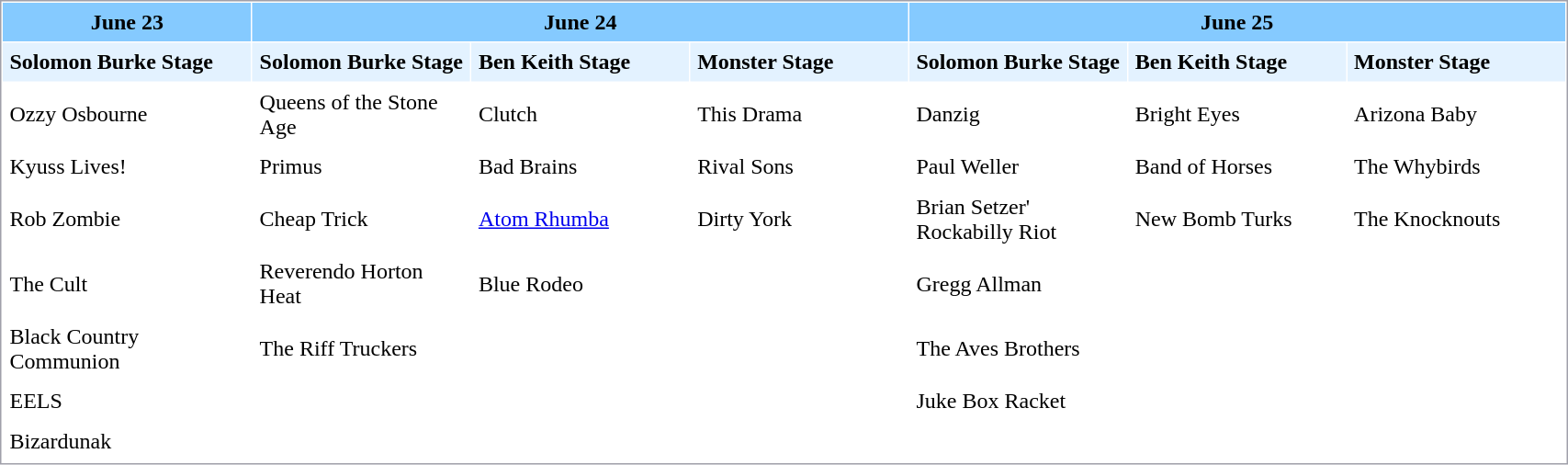<table style="border: 1px solid #a0a0aa; width: 90%" cellpadding="5" cellspacing="1">
<tr>
<th width="16%" style="background:#85CAFF">June 23</th>
<th colspan="3" width="42%" style="background:#85CAFF">June 24</th>
<th colspan="3" style="background:#85CAFF">June 25</th>
</tr>
<tr>
<td width="16%" style="background-color: #E3F2FF;"><strong>Solomon Burke Stage</strong></td>
<td width="14%" style="background-color: #E3F2FF;"><strong>Solomon Burke Stage</strong></td>
<td width="14%" style="background-color: #E3F2FF;"><strong>Ben Keith Stage</strong></td>
<td width="14%" style="background-color: #E3F2FF;"><strong>Monster Stage</strong></td>
<td width="14%" style="background-color: #E3F2FF;"><strong>Solomon Burke Stage</strong></td>
<td width="14%" style="background-color: #E3F2FF;"><strong>Ben Keith Stage</strong></td>
<td width="14%" style="background-color: #E3F2FF;"><strong>Monster Stage</strong></td>
</tr>
<tr>
<td>Ozzy Osbourne</td>
<td>Queens of the Stone Age</td>
<td>Clutch</td>
<td>This Drama</td>
<td>Danzig</td>
<td>Bright Eyes</td>
<td>Arizona Baby</td>
</tr>
<tr>
<td>Kyuss Lives!</td>
<td>Primus</td>
<td>Bad Brains</td>
<td>Rival Sons</td>
<td>Paul Weller</td>
<td>Band of Horses</td>
<td>The Whybirds</td>
</tr>
<tr>
<td>Rob Zombie</td>
<td>Cheap Trick</td>
<td><a href='#'>Atom Rhumba</a></td>
<td>Dirty York</td>
<td>Brian Setzer' Rockabilly Riot</td>
<td>New Bomb Turks</td>
<td>The Knocknouts</td>
</tr>
<tr>
<td>The Cult</td>
<td>Reverendo Horton Heat</td>
<td>Blue Rodeo</td>
<td></td>
<td>Gregg Allman</td>
<td></td>
<td></td>
</tr>
<tr>
<td>Black Country Communion</td>
<td>The Riff Truckers</td>
<td></td>
<td></td>
<td>The Aves Brothers</td>
<td></td>
<td></td>
</tr>
<tr>
<td>EELS</td>
<td></td>
<td></td>
<td></td>
<td>Juke Box Racket</td>
<td></td>
<td></td>
</tr>
<tr>
<td>Bizardunak</td>
<td></td>
<td></td>
<td></td>
<td></td>
<td></td>
<td></td>
</tr>
<tr>
</tr>
</table>
